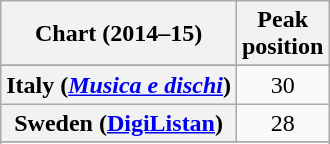<table class="wikitable sortable plainrowheaders" style="text-align:center;">
<tr>
<th scope="col">Chart (2014–15)</th>
<th scope="col">Peak<br>position</th>
</tr>
<tr>
</tr>
<tr>
</tr>
<tr>
</tr>
<tr>
<th scope="row">Italy (<em><a href='#'>Musica e dischi</a></em>)</th>
<td>30</td>
</tr>
<tr>
<th scope="row">Sweden (<a href='#'>DigiListan</a>)</th>
<td align="center">28</td>
</tr>
<tr>
</tr>
<tr>
</tr>
</table>
